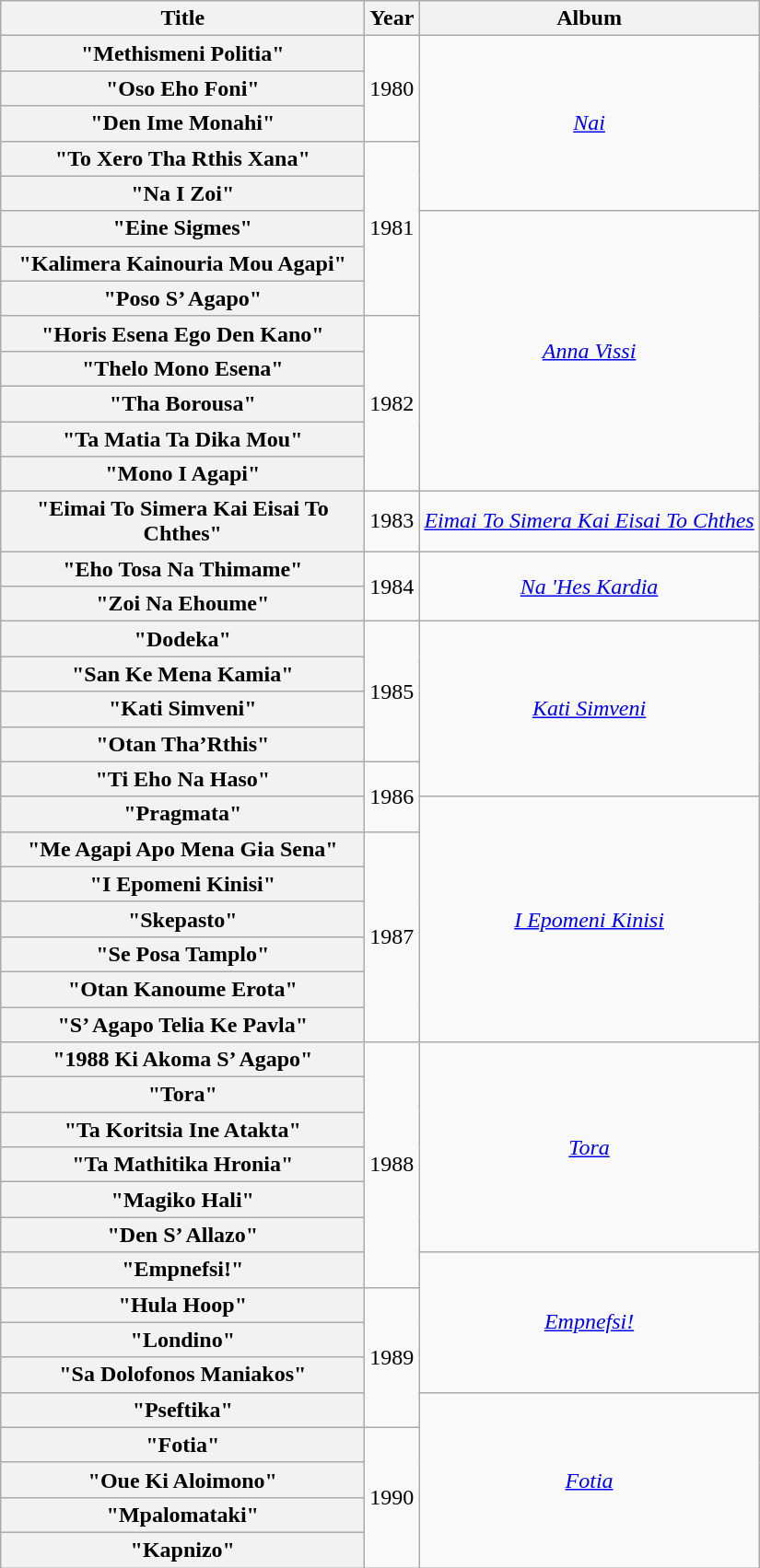<table class="wikitable plainrowheaders" style="text-align:center;">
<tr>
<th scope="col" style="width:16em;">Title</th>
<th scope="col">Year</th>
<th scope="col">Album</th>
</tr>
<tr>
<th scope="row">"Methismeni Politia"</th>
<td rowspan="3">1980</td>
<td rowspan="5"><em><a href='#'>Nai</a></em></td>
</tr>
<tr>
<th scope="row">"Oso Eho Foni"</th>
</tr>
<tr>
<th scope="row">"Den Ime Monahi"</th>
</tr>
<tr>
<th scope="row">"To Xero Tha Rthis Xana"</th>
<td rowspan="5">1981</td>
</tr>
<tr>
<th scope="row">"Na I Zoi"</th>
</tr>
<tr>
<th scope="row">"Eine Sigmes"</th>
<td rowspan="8"><em><a href='#'>Anna Vissi</a></em></td>
</tr>
<tr>
<th scope="row">"Kalimera Kainouria Mou Agapi"</th>
</tr>
<tr>
<th scope="row">"Poso S’ Agapo"</th>
</tr>
<tr>
<th scope="row">"Horis Esena Ego Den Kano"</th>
<td rowspan="5">1982</td>
</tr>
<tr>
<th scope="row">"Thelo Mono Esena"</th>
</tr>
<tr>
<th scope="row">"Tha Borousa"</th>
</tr>
<tr>
<th scope="row">"Ta Matia Ta Dika Mou"</th>
</tr>
<tr>
<th scope="row">"Mono I Agapi"</th>
</tr>
<tr>
<th scope="row">"Eimai To Simera Kai Eisai To Chthes"</th>
<td>1983</td>
<td><em><a href='#'>Eimai To Simera Kai Eisai To Chthes</a></em></td>
</tr>
<tr>
<th scope="row">"Eho Tosa Na Thimame"</th>
<td rowspan="2">1984</td>
<td rowspan="2"><em><a href='#'>Na 'Hes Kardia</a> </em></td>
</tr>
<tr>
<th scope="row">"Zoi Na Ehoume"</th>
</tr>
<tr>
<th scope="row">"Dodeka"</th>
<td rowspan="4">1985</td>
<td rowspan="5"><em><a href='#'>Kati Simveni</a> </em></td>
</tr>
<tr>
<th scope="row">"San Ke Mena Kamia"</th>
</tr>
<tr>
<th scope="row">"Kati Simveni"</th>
</tr>
<tr>
<th scope="row">"Otan Tha’Rthis"</th>
</tr>
<tr>
<th scope="row">"Ti Eho Na Haso"</th>
<td rowspan="2">1986</td>
</tr>
<tr>
<th scope="row">"Pragmata"</th>
<td rowspan="7"><em><a href='#'>I Epomeni Kinisi</a> </em></td>
</tr>
<tr>
<th scope="row">"Me Agapi Apo Mena Gia Sena"</th>
<td rowspan="6">1987</td>
</tr>
<tr>
<th scope="row">"I Epomeni Kinisi"</th>
</tr>
<tr>
<th scope="row">"Skepasto"</th>
</tr>
<tr>
<th scope="row">"Se Posa Tamplo"</th>
</tr>
<tr>
<th scope="row">"Otan Kanoume Erota"</th>
</tr>
<tr>
<th scope="row">"S’ Agapo Telia Ke Pavla"</th>
</tr>
<tr>
<th scope="row">"1988 Ki Akoma S’ Agapo"</th>
<td rowspan="7">1988</td>
<td rowspan="6"><em><a href='#'>Tora</a></em></td>
</tr>
<tr>
<th scope="row">"Tora"</th>
</tr>
<tr>
<th scope="row">"Ta Koritsia Ine Atakta"</th>
</tr>
<tr>
<th scope="row">"Ta Mathitika Hronia"</th>
</tr>
<tr>
<th scope="row">"Magiko Hali"</th>
</tr>
<tr>
<th scope="row">"Den S’ Allazo"</th>
</tr>
<tr>
<th scope="row">"Empnefsi!"</th>
<td rowspan="4"><em><a href='#'>Empnefsi!</a></em></td>
</tr>
<tr>
<th scope="row">"Hula Hoop"</th>
<td rowspan="4">1989</td>
</tr>
<tr>
<th scope="row">"Londino"</th>
</tr>
<tr>
<th scope="row">"Sa Dolofonos Maniakos"</th>
</tr>
<tr>
<th scope="row">"Pseftika"</th>
<td rowspan="5"><em><a href='#'>Fotia</a></em></td>
</tr>
<tr>
<th scope="row">"Fotia"</th>
<td rowspan="4">1990</td>
</tr>
<tr>
<th scope="row">"Oue Ki Aloimono"</th>
</tr>
<tr>
<th scope="row">"Mpalomataki"</th>
</tr>
<tr>
<th scope="row">"Kapnizo"</th>
</tr>
</table>
